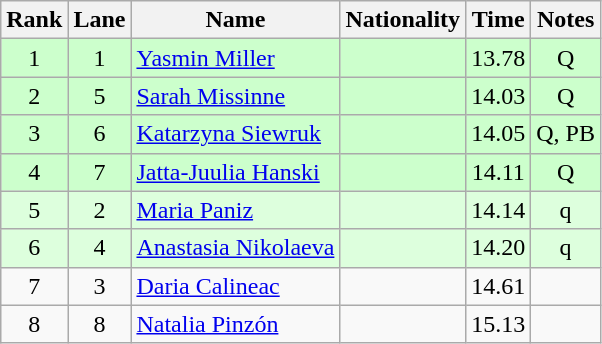<table class="wikitable sortable" style="text-align:center">
<tr>
<th>Rank</th>
<th>Lane</th>
<th>Name</th>
<th>Nationality</th>
<th>Time</th>
<th>Notes</th>
</tr>
<tr bgcolor=ccffcc>
<td align=center>1</td>
<td align=center>1</td>
<td align=left><a href='#'>Yasmin Miller</a></td>
<td align=left></td>
<td>13.78</td>
<td>Q</td>
</tr>
<tr bgcolor=ccffcc>
<td align=center>2</td>
<td align=center>5</td>
<td align=left><a href='#'>Sarah Missinne</a></td>
<td align=left></td>
<td>14.03</td>
<td>Q</td>
</tr>
<tr bgcolor=ccffcc>
<td align=center>3</td>
<td align=center>6</td>
<td align=left><a href='#'>Katarzyna Siewruk</a></td>
<td align=left></td>
<td>14.05</td>
<td>Q, PB</td>
</tr>
<tr bgcolor=ccffcc>
<td align=center>4</td>
<td align=center>7</td>
<td align=left><a href='#'>Jatta-Juulia Hanski</a></td>
<td align=left></td>
<td>14.11</td>
<td>Q</td>
</tr>
<tr bgcolor=ddffdd>
<td align=center>5</td>
<td align=center>2</td>
<td align=left><a href='#'>Maria Paniz</a></td>
<td align=left></td>
<td>14.14</td>
<td>q</td>
</tr>
<tr bgcolor=ddffdd>
<td align=center>6</td>
<td align=center>4</td>
<td align=left><a href='#'>Anastasia Nikolaeva</a></td>
<td align=left></td>
<td>14.20</td>
<td>q</td>
</tr>
<tr>
<td align=center>7</td>
<td align=center>3</td>
<td align=left><a href='#'>Daria Calineac</a></td>
<td align=left></td>
<td>14.61</td>
<td></td>
</tr>
<tr>
<td align=center>8</td>
<td align=center>8</td>
<td align=left><a href='#'>Natalia Pinzón</a></td>
<td align=left></td>
<td>15.13</td>
<td></td>
</tr>
</table>
